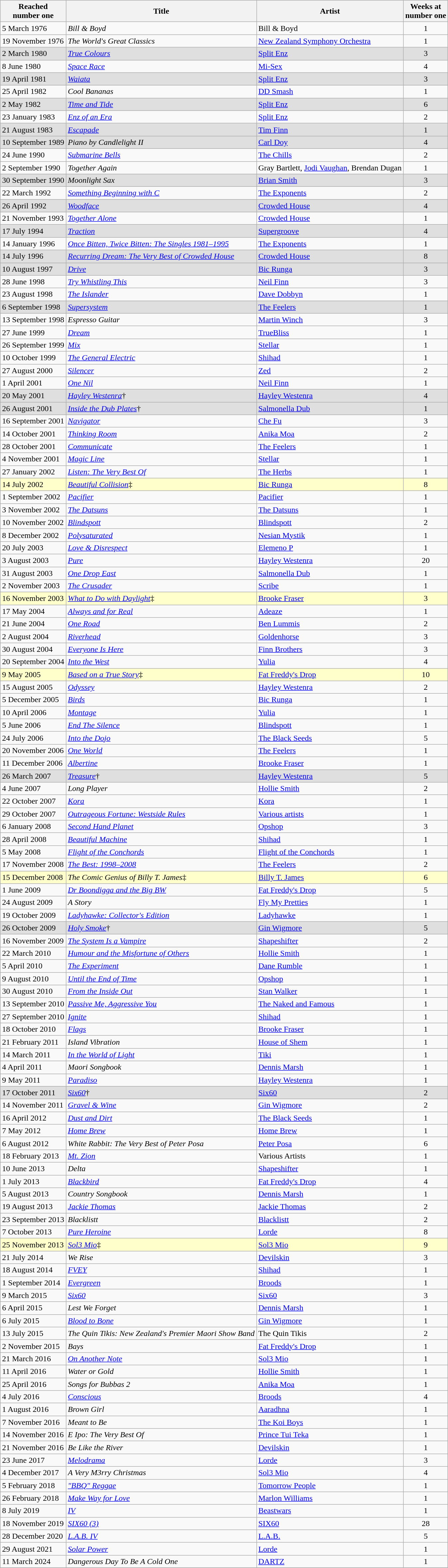<table class="wikitable sortable">
<tr>
<th>Reached<br>number one</th>
<th>Title</th>
<th>Artist</th>
<th>Weeks at<br>number one</th>
</tr>
<tr>
<td>5 March 1976</td>
<td><em>Bill & Boyd</em></td>
<td>Bill & Boyd</td>
<td align="center">1</td>
</tr>
<tr>
<td>19 November 1976</td>
<td><em>The World's Great Classics</em></td>
<td><a href='#'>New Zealand Symphony Orchestra</a></td>
<td align="center">1</td>
</tr>
<tr bgcolor="#dfdfdf">
<td>2 March 1980</td>
<td><em><a href='#'>True Colours</a></em></td>
<td><a href='#'>Split Enz</a></td>
<td align="center">3</td>
</tr>
<tr>
<td>8 June 1980</td>
<td><em><a href='#'>Space Race</a></em></td>
<td><a href='#'>Mi-Sex</a></td>
<td align="center">4</td>
</tr>
<tr bgcolor="#dfdfdf">
<td>19 April 1981</td>
<td><em><a href='#'>Waiata</a></em></td>
<td><a href='#'>Split Enz</a></td>
<td align="center">3</td>
</tr>
<tr>
<td>25 April 1982</td>
<td><em>Cool Bananas</em></td>
<td><a href='#'>DD Smash</a></td>
<td align="center">1</td>
</tr>
<tr bgcolor="#dfdfdf">
<td>2 May 1982</td>
<td><em><a href='#'>Time and Tide</a></em></td>
<td><a href='#'>Split Enz</a></td>
<td align="center">6</td>
</tr>
<tr>
<td>23 January 1983</td>
<td><em><a href='#'>Enz of an Era</a></em></td>
<td><a href='#'>Split Enz</a></td>
<td align="center">2</td>
</tr>
<tr bgcolor="#dfdfdf">
<td>21 August 1983</td>
<td><em><a href='#'>Escapade</a></em></td>
<td><a href='#'>Tim Finn</a></td>
<td align="center">1</td>
</tr>
<tr bgcolor="#dfdfdf">
<td>10 September 1989</td>
<td><em>Piano by Candlelight II</em></td>
<td><a href='#'>Carl Doy</a></td>
<td align="center">4</td>
</tr>
<tr>
<td>24 June 1990</td>
<td><em><a href='#'>Submarine Bells</a></em></td>
<td><a href='#'>The Chills</a></td>
<td align="center">2</td>
</tr>
<tr>
<td>2 September 1990</td>
<td><em>Together Again</em></td>
<td>Gray Bartlett, <a href='#'>Jodi Vaughan</a>, Brendan Dugan</td>
<td align="center">1</td>
</tr>
<tr bgcolor="#dfdfdf">
<td>30 September 1990</td>
<td><em>Moonlight Sax</em></td>
<td><a href='#'>Brian Smith</a></td>
<td align="center">3</td>
</tr>
<tr>
<td>22 March 1992</td>
<td><em><a href='#'>Something Beginning with C</a></em></td>
<td><a href='#'>The Exponents</a></td>
<td align="center">2</td>
</tr>
<tr bgcolor="#dfdfdf">
<td>26 April 1992</td>
<td><em><a href='#'>Woodface</a></em></td>
<td><a href='#'>Crowded House</a></td>
<td align="center">4</td>
</tr>
<tr>
<td>21 November 1993</td>
<td><em><a href='#'>Together Alone</a></em></td>
<td><a href='#'>Crowded House</a></td>
<td align="center">1</td>
</tr>
<tr bgcolor="#dfdfdf">
<td>17 July 1994</td>
<td><em><a href='#'>Traction</a></em></td>
<td><a href='#'>Supergroove</a></td>
<td align="center">4</td>
</tr>
<tr>
<td>14 January 1996</td>
<td><em><a href='#'>Once Bitten, Twice Bitten: The Singles 1981–1995</a></em></td>
<td><a href='#'>The Exponents</a></td>
<td align="center">1</td>
</tr>
<tr bgcolor="#dfdfdf">
<td>14 July 1996</td>
<td><em><a href='#'>Recurring Dream: The Very Best of Crowded House</a></em></td>
<td><a href='#'>Crowded House</a></td>
<td align="center">8</td>
</tr>
<tr bgcolor="#dfdfdf">
<td>10 August 1997</td>
<td><em><a href='#'>Drive</a></em></td>
<td><a href='#'>Bic Runga</a></td>
<td align="center">3</td>
</tr>
<tr>
<td>28 June 1998</td>
<td><em><a href='#'>Try Whistling This</a></em></td>
<td><a href='#'>Neil Finn</a></td>
<td align="center">3</td>
</tr>
<tr>
<td>23 August 1998</td>
<td><em><a href='#'>The Islander</a></em></td>
<td><a href='#'>Dave Dobbyn</a></td>
<td align="center">1</td>
</tr>
<tr bgcolor="#dfdfdf">
<td>6 September 1998</td>
<td><em><a href='#'>Supersystem</a></em></td>
<td><a href='#'>The Feelers</a></td>
<td align="center">1</td>
</tr>
<tr>
<td>13 September 1998</td>
<td><em>Espresso Guitar</em></td>
<td><a href='#'>Martin Winch</a></td>
<td align="center">3</td>
</tr>
<tr>
<td>27 June 1999</td>
<td><em><a href='#'>Dream</a></em></td>
<td><a href='#'>TrueBliss</a></td>
<td align="center">1</td>
</tr>
<tr>
<td>26 September 1999</td>
<td><em><a href='#'>Mix</a></em></td>
<td><a href='#'>Stellar</a></td>
<td align="center">1</td>
</tr>
<tr>
<td>10 October 1999</td>
<td><em><a href='#'>The General Electric</a></em></td>
<td><a href='#'>Shihad</a></td>
<td align="center">1</td>
</tr>
<tr>
<td>27 August 2000</td>
<td><em><a href='#'>Silencer</a></em></td>
<td><a href='#'>Zed</a></td>
<td align="center">2</td>
</tr>
<tr>
<td>1 April 2001</td>
<td><em><a href='#'>One Nil</a></em></td>
<td><a href='#'>Neil Finn</a></td>
<td align="center">1</td>
</tr>
<tr bgcolor="#dfdfdf">
<td>20 May 2001</td>
<td><em><a href='#'>Hayley Westenra</a></em>†</td>
<td><a href='#'>Hayley Westenra</a></td>
<td align="center">4</td>
</tr>
<tr bgcolor="#dfdfdf">
<td>26 August 2001</td>
<td><em><a href='#'>Inside the Dub Plates</a></em>†</td>
<td><a href='#'>Salmonella Dub</a></td>
<td align="center">1</td>
</tr>
<tr>
<td>16 September 2001</td>
<td><em><a href='#'>Navigator</a></em></td>
<td><a href='#'>Che Fu</a></td>
<td align="center">3</td>
</tr>
<tr>
<td>14 October 2001</td>
<td><em><a href='#'>Thinking Room</a></em></td>
<td><a href='#'>Anika Moa</a></td>
<td align="center">2</td>
</tr>
<tr>
<td>28 October 2001</td>
<td><em><a href='#'>Communicate</a></em></td>
<td><a href='#'>The Feelers</a></td>
<td align="center">1</td>
</tr>
<tr>
<td>4 November 2001</td>
<td><em><a href='#'>Magic Line</a></em></td>
<td><a href='#'>Stellar</a></td>
<td align="center">1</td>
</tr>
<tr>
<td>27 January 2002</td>
<td><em><a href='#'>Listen: The Very Best Of</a></em></td>
<td><a href='#'>The Herbs</a></td>
<td align="center">1</td>
</tr>
<tr bgcolor="#ffffcc">
<td>14 July 2002</td>
<td><em><a href='#'>Beautiful Collision</a></em>‡</td>
<td><a href='#'>Bic Runga</a></td>
<td align="center">8</td>
</tr>
<tr>
<td>1 September 2002</td>
<td><em><a href='#'>Pacifier</a></em></td>
<td><a href='#'>Pacifier</a></td>
<td align="center">1</td>
</tr>
<tr>
<td>3 November 2002</td>
<td><em><a href='#'>The Datsuns</a></em></td>
<td><a href='#'>The Datsuns</a></td>
<td align="center">1</td>
</tr>
<tr>
<td>10 November 2002</td>
<td><em><a href='#'>Blindspott</a></em></td>
<td><a href='#'>Blindspott</a></td>
<td align="center">2</td>
</tr>
<tr>
<td>8 December 2002</td>
<td><em><a href='#'>Polysaturated</a></em></td>
<td><a href='#'>Nesian Mystik</a></td>
<td align="center">1</td>
</tr>
<tr>
<td>20 July 2003</td>
<td><em><a href='#'>Love & Disrespect</a></em></td>
<td><a href='#'>Elemeno P</a></td>
<td align="center">1</td>
</tr>
<tr>
<td>3 August 2003</td>
<td><em><a href='#'>Pure</a></em></td>
<td><a href='#'>Hayley Westenra</a></td>
<td align="center">20</td>
</tr>
<tr>
<td>31 August 2003</td>
<td><em><a href='#'>One Drop East</a></em></td>
<td><a href='#'>Salmonella Dub</a></td>
<td align="center">1</td>
</tr>
<tr>
<td>2 November 2003</td>
<td><em><a href='#'>The Crusader</a></em></td>
<td><a href='#'>Scribe</a></td>
<td align="center">1</td>
</tr>
<tr bgcolor="#ffffcc">
<td>16 November 2003</td>
<td><em><a href='#'>What to Do with Daylight</a></em>‡</td>
<td><a href='#'>Brooke Fraser</a></td>
<td align="center">3</td>
</tr>
<tr>
<td>17 May 2004</td>
<td><em><a href='#'>Always and for Real</a></em></td>
<td><a href='#'>Adeaze</a></td>
<td align="center">1</td>
</tr>
<tr>
<td>21 June 2004</td>
<td><em><a href='#'>One Road</a></em></td>
<td><a href='#'>Ben Lummis</a></td>
<td align="center">2</td>
</tr>
<tr>
<td>2 August 2004</td>
<td><em><a href='#'>Riverhead</a></em></td>
<td><a href='#'>Goldenhorse</a></td>
<td align="center">3</td>
</tr>
<tr>
<td>30 August 2004</td>
<td><em><a href='#'>Everyone Is Here</a></em></td>
<td><a href='#'>Finn Brothers</a></td>
<td align="center">3</td>
</tr>
<tr>
<td>20 September 2004</td>
<td><em><a href='#'>Into the West</a></em></td>
<td><a href='#'>Yulia</a></td>
<td align="center">4</td>
</tr>
<tr bgcolor="#ffffcc">
<td>9 May 2005</td>
<td><em><a href='#'>Based on a True Story</a></em>‡</td>
<td><a href='#'>Fat Freddy's Drop</a></td>
<td align="center">10</td>
</tr>
<tr>
<td>15 August 2005</td>
<td><em><a href='#'>Odyssey</a></em></td>
<td><a href='#'>Hayley Westenra</a></td>
<td align="center">2</td>
</tr>
<tr>
<td>5 December 2005</td>
<td><em><a href='#'>Birds</a></em></td>
<td><a href='#'>Bic Runga</a></td>
<td align="center">1</td>
</tr>
<tr>
<td>10 April 2006</td>
<td><em><a href='#'>Montage</a></em></td>
<td><a href='#'>Yulia</a></td>
<td align="center">1</td>
</tr>
<tr>
<td>5 June 2006</td>
<td><em><a href='#'>End The Silence</a></em></td>
<td><a href='#'>Blindspott</a></td>
<td align="center">1</td>
</tr>
<tr>
<td>24 July 2006</td>
<td><em><a href='#'>Into the Dojo</a></em></td>
<td><a href='#'>The Black Seeds</a></td>
<td align="center">5</td>
</tr>
<tr>
<td>20 November 2006</td>
<td><em><a href='#'>One World</a></em></td>
<td><a href='#'>The Feelers</a></td>
<td align="center">1</td>
</tr>
<tr>
<td>11 December 2006</td>
<td><em><a href='#'>Albertine</a></em></td>
<td><a href='#'>Brooke Fraser</a></td>
<td align="center">1</td>
</tr>
<tr bgcolor="#dfdfdf">
<td>26 March 2007</td>
<td><em><a href='#'>Treasure</a></em>†</td>
<td><a href='#'>Hayley Westenra</a></td>
<td align="center">5</td>
</tr>
<tr>
<td>4 June 2007</td>
<td><em>Long Player</em></td>
<td><a href='#'>Hollie Smith</a></td>
<td align="center">2</td>
</tr>
<tr>
<td>22 October 2007</td>
<td><em><a href='#'>Kora</a></em></td>
<td><a href='#'>Kora</a></td>
<td align="center">1</td>
</tr>
<tr>
<td>29 October 2007</td>
<td><em><a href='#'>Outrageous Fortune: Westside Rules</a></em></td>
<td><a href='#'>Various artists</a></td>
<td align="center">1</td>
</tr>
<tr>
<td>6 January 2008</td>
<td><em><a href='#'>Second Hand Planet</a></em></td>
<td><a href='#'>Opshop</a></td>
<td align="center">3</td>
</tr>
<tr>
<td>28 April 2008</td>
<td><em><a href='#'>Beautiful Machine</a></em></td>
<td><a href='#'>Shihad</a></td>
<td align="center">1</td>
</tr>
<tr>
<td>5 May 2008</td>
<td><em><a href='#'>Flight of the Conchords</a></em></td>
<td><a href='#'>Flight of the Conchords</a></td>
<td align="center">1</td>
</tr>
<tr>
<td>17 November 2008</td>
<td><em><a href='#'>The Best: 1998–2008</a></em></td>
<td><a href='#'>The Feelers</a></td>
<td align="center">2</td>
</tr>
<tr bgcolor="#ffffcc">
<td>15 December 2008</td>
<td><em>The Comic Genius of Billy T. James</em>‡</td>
<td><a href='#'>Billy T. James</a></td>
<td align="center">6</td>
</tr>
<tr>
<td>1 June 2009</td>
<td><em><a href='#'>Dr Boondigga and the Big BW</a></em></td>
<td><a href='#'>Fat Freddy's Drop</a></td>
<td align="center">5</td>
</tr>
<tr>
<td>24 August 2009</td>
<td><em>A Story</em></td>
<td><a href='#'>Fly My Pretties</a></td>
<td align="center">1</td>
</tr>
<tr>
<td>19 October 2009</td>
<td><em><a href='#'>Ladyhawke: Collector's Edition</a></em></td>
<td><a href='#'>Ladyhawke</a></td>
<td align="center">1</td>
</tr>
<tr bgcolor="#dfdfdf">
<td>26 October 2009</td>
<td><em><a href='#'>Holy Smoke</a></em>†</td>
<td><a href='#'>Gin Wigmore</a></td>
<td align="center">5</td>
</tr>
<tr>
<td>16 November 2009</td>
<td><em><a href='#'>The System Is a Vampire</a></em></td>
<td><a href='#'>Shapeshifter</a></td>
<td align="center">2</td>
</tr>
<tr>
<td>22 March 2010</td>
<td><em><a href='#'>Humour and the Misfortune of Others</a></em></td>
<td><a href='#'>Hollie Smith</a></td>
<td align="center">1</td>
</tr>
<tr>
<td>5 April 2010</td>
<td><em><a href='#'>The Experiment</a></em></td>
<td><a href='#'>Dane Rumble</a></td>
<td align="center">1</td>
</tr>
<tr>
<td>9 August 2010</td>
<td><em><a href='#'>Until the End of Time</a></em></td>
<td><a href='#'>Opshop</a></td>
<td align="center">1</td>
</tr>
<tr>
<td>30 August 2010</td>
<td><em><a href='#'>From the Inside Out</a></em></td>
<td><a href='#'>Stan Walker</a></td>
<td align="center">1</td>
</tr>
<tr>
<td>13 September 2010</td>
<td><em><a href='#'>Passive Me, Aggressive You</a></em></td>
<td><a href='#'>The Naked and Famous</a></td>
<td align="center">1</td>
</tr>
<tr>
<td>27 September 2010</td>
<td><em><a href='#'>Ignite</a></em></td>
<td><a href='#'>Shihad</a></td>
<td align="center">1</td>
</tr>
<tr>
<td>18 October 2010</td>
<td><em><a href='#'>Flags</a></em></td>
<td><a href='#'>Brooke Fraser</a></td>
<td align="center">1</td>
</tr>
<tr>
<td>21 February 2011</td>
<td><em>Island Vibration</em></td>
<td><a href='#'>House of Shem</a></td>
<td align="center">1</td>
</tr>
<tr>
<td>14 March 2011</td>
<td><em><a href='#'>In the World of Light</a></em></td>
<td><a href='#'>Tiki</a></td>
<td align="center">1</td>
</tr>
<tr>
<td>4 April 2011</td>
<td><em>Maori Songbook</em></td>
<td><a href='#'>Dennis Marsh</a></td>
<td align="center">1</td>
</tr>
<tr>
<td>9 May 2011</td>
<td><em><a href='#'>Paradiso</a></em></td>
<td><a href='#'>Hayley Westenra</a></td>
<td align="center">1</td>
</tr>
<tr bgcolor="#dfdfdf">
<td>17 October 2011</td>
<td><em><a href='#'>Six60</a></em>†</td>
<td><a href='#'>Six60</a></td>
<td align="center">2</td>
</tr>
<tr>
<td>14 November 2011</td>
<td><em><a href='#'>Gravel & Wine</a></em></td>
<td><a href='#'>Gin Wigmore</a></td>
<td align="center">2</td>
</tr>
<tr>
<td>16 April 2012</td>
<td><em><a href='#'>Dust and Dirt</a></em></td>
<td><a href='#'>The Black Seeds</a></td>
<td align="center">1</td>
</tr>
<tr>
<td>7 May 2012</td>
<td><em><a href='#'>Home Brew</a></em></td>
<td><a href='#'>Home Brew</a></td>
<td align="center">1</td>
</tr>
<tr>
<td>6 August 2012</td>
<td><em>White Rabbit: The Very Best of Peter Posa</em></td>
<td><a href='#'>Peter Posa</a></td>
<td align="center">6</td>
</tr>
<tr>
<td>18 February 2013</td>
<td><em><a href='#'>Mt. Zion</a></em></td>
<td>Various Artists</td>
<td align="center">1</td>
</tr>
<tr>
<td>10 June 2013</td>
<td><em>Delta</em></td>
<td><a href='#'>Shapeshifter</a></td>
<td align="center">1</td>
</tr>
<tr>
<td>1 July 2013</td>
<td><em><a href='#'>Blackbird</a></em></td>
<td><a href='#'>Fat Freddy's Drop</a></td>
<td align="center">4</td>
</tr>
<tr>
<td>5 August 2013</td>
<td><em>Country Songbook</em></td>
<td><a href='#'>Dennis Marsh</a></td>
<td align="center">1</td>
</tr>
<tr>
<td>19 August 2013</td>
<td><em><a href='#'>Jackie Thomas</a></em></td>
<td><a href='#'>Jackie Thomas</a></td>
<td align="center">2</td>
</tr>
<tr>
<td>23 September 2013</td>
<td><em>Blacklistt</em></td>
<td><a href='#'>Blacklistt</a></td>
<td align="center">2</td>
</tr>
<tr>
<td>7 October 2013</td>
<td><em><a href='#'>Pure Heroine</a></em></td>
<td><a href='#'>Lorde</a></td>
<td align="center">8</td>
</tr>
<tr bgcolor="#ffffcc">
<td>25 November 2013</td>
<td><em><a href='#'>Sol3 Mio</a></em>‡</td>
<td><a href='#'>Sol3 Mio</a></td>
<td align="center">9</td>
</tr>
<tr>
<td>21 July 2014</td>
<td><em>We Rise</em></td>
<td><a href='#'>Devilskin</a></td>
<td align="center">3</td>
</tr>
<tr>
<td>18 August 2014</td>
<td><em><a href='#'>FVEY</a></em></td>
<td><a href='#'>Shihad</a></td>
<td align="center">1</td>
</tr>
<tr>
<td>1 September 2014</td>
<td><em><a href='#'>Evergreen</a></em></td>
<td><a href='#'>Broods</a></td>
<td align="center">1</td>
</tr>
<tr>
<td>9 March 2015</td>
<td><em><a href='#'>Six60</a></em></td>
<td><a href='#'>Six60</a></td>
<td align="center">3</td>
</tr>
<tr>
<td>6 April 2015</td>
<td><em>Lest We Forget</em></td>
<td><a href='#'>Dennis Marsh</a></td>
<td align="center">1</td>
</tr>
<tr>
<td>6 July 2015</td>
<td><em><a href='#'>Blood to Bone</a></em></td>
<td><a href='#'>Gin Wigmore</a></td>
<td align="center">1</td>
</tr>
<tr>
<td>13 July 2015</td>
<td><em>The Quin Tikis: New Zealand's Premier Maori Show Band</em></td>
<td>The Quin Tikis</td>
<td align="center">2</td>
</tr>
<tr>
<td>2 November 2015</td>
<td><em>Bays</em></td>
<td><a href='#'>Fat Freddy's Drop</a></td>
<td align="center">1</td>
</tr>
<tr>
<td>21 March 2016</td>
<td><em><a href='#'>On Another Note</a></em></td>
<td><a href='#'>Sol3 Mio</a></td>
<td align="center">1</td>
</tr>
<tr>
<td>11 April 2016</td>
<td><em>Water or Gold</em></td>
<td><a href='#'>Hollie Smith</a></td>
<td align="center">1</td>
</tr>
<tr>
<td>25 April 2016</td>
<td><em>Songs for Bubbas 2</em></td>
<td><a href='#'>Anika Moa</a></td>
<td align="center">1</td>
</tr>
<tr>
<td>4 July 2016</td>
<td><em><a href='#'>Conscious</a></em></td>
<td><a href='#'>Broods</a></td>
<td align="center">4</td>
</tr>
<tr>
<td>1 August 2016</td>
<td><em>Brown Girl</em></td>
<td><a href='#'>Aaradhna</a></td>
<td align="center">1</td>
</tr>
<tr>
<td>7 November 2016</td>
<td><em>Meant to Be</em></td>
<td><a href='#'>The Koi Boys</a></td>
<td align="center">1</td>
</tr>
<tr>
<td>14 November 2016</td>
<td><em>E Ipo: The Very Best Of</em></td>
<td><a href='#'>Prince Tui Teka</a></td>
<td align="center">1</td>
</tr>
<tr>
<td>21 November 2016</td>
<td><em>Be Like the River</em></td>
<td><a href='#'>Devilskin</a></td>
<td align="center">1</td>
</tr>
<tr>
<td>23 June 2017</td>
<td><em><a href='#'>Melodrama</a></em></td>
<td><a href='#'>Lorde</a></td>
<td align="center">3</td>
</tr>
<tr>
<td>4 December 2017</td>
<td><em>A Very M3rry Christmas</em></td>
<td><a href='#'>Sol3 Mio</a></td>
<td align="center">4</td>
</tr>
<tr>
<td>5 February 2018</td>
<td><a href='#'><em>"BBQ" Reggae</em></a></td>
<td><a href='#'>Tomorrow People</a></td>
<td align="center">1</td>
</tr>
<tr>
<td>26 February 2018</td>
<td><em><a href='#'>Make Way for Love</a></em></td>
<td><a href='#'>Marlon Williams</a></td>
<td align="center">1</td>
</tr>
<tr>
<td>8 July 2019</td>
<td><em><a href='#'>IV</a></em></td>
<td><a href='#'>Beastwars</a></td>
<td align="center">1</td>
</tr>
<tr>
<td>18 November 2019</td>
<td><em><a href='#'>SIX60 (3)</a></em></td>
<td><a href='#'>SIX60</a></td>
<td align="center">28</td>
</tr>
<tr>
<td>28 December 2020</td>
<td><em><a href='#'>L.A.B. IV</a></em></td>
<td><a href='#'>L.A.B.</a></td>
<td align="center">5</td>
</tr>
<tr>
<td>29 August 2021</td>
<td><em><a href='#'>Solar Power</a></em></td>
<td><a href='#'>Lorde</a></td>
<td align="center">1</td>
</tr>
<tr>
<td>11 March 2024</td>
<td><em>Dangerous Day To Be A Cold One</em></td>
<td><a href='#'>DARTZ</a></td>
<td align="center">1</td>
</tr>
<tr>
</tr>
</table>
